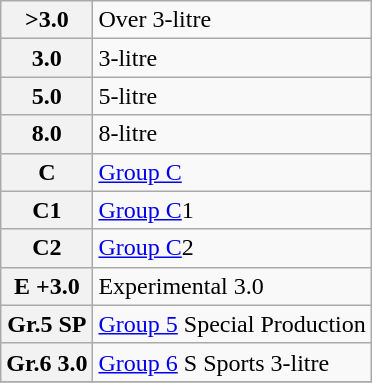<table class="wikitable plainrowheaders">
<tr>
<th scope="row" style="text-align:center">>3.0</th>
<td>Over 3-litre</td>
</tr>
<tr>
<th scope="row" style="text-align:center">3.0</th>
<td>3-litre</td>
</tr>
<tr>
<th scope="row" style="text-align:center">5.0</th>
<td>5-litre</td>
</tr>
<tr>
<th scope="row" style="text-align:center">8.0</th>
<td>8-litre</td>
</tr>
<tr>
<th scope="row" style="text-align:center">C</th>
<td><a href='#'>Group C</a></td>
</tr>
<tr>
<th scope="row" style="text-align:center">C1</th>
<td><a href='#'>Group C</a>1</td>
</tr>
<tr>
<th scope="row" style="text-align:center">C2</th>
<td><a href='#'>Group C</a>2</td>
</tr>
<tr>
<th scope="row" style="text-align:center">E +3.0</th>
<td>Experimental 3.0</td>
</tr>
<tr>
<th scope="row" style="text-align:center">Gr.5 SP</th>
<td><a href='#'>Group 5</a> Special Production</td>
</tr>
<tr>
<th scope="row" style="text-align:center">Gr.6 3.0</th>
<td><a href='#'>Group 6</a> S Sports 3-litre</td>
</tr>
<tr>
</tr>
</table>
